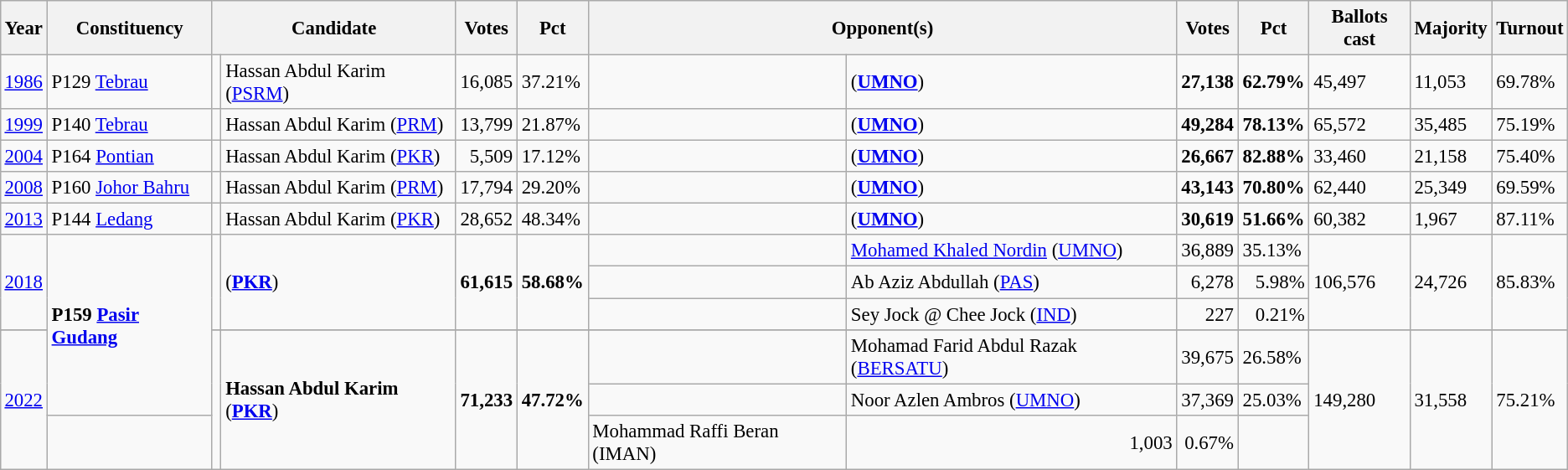<table class="wikitable" style="margin:0.5em ; font-size:95%">
<tr>
<th>Year</th>
<th>Constituency</th>
<th colspan=2>Candidate</th>
<th>Votes</th>
<th>Pct</th>
<th colspan=2>Opponent(s)</th>
<th>Votes</th>
<th>Pct</th>
<th>Ballots cast</th>
<th>Majority</th>
<th>Turnout</th>
</tr>
<tr>
<td><a href='#'>1986</a></td>
<td>P129 <a href='#'>Tebrau</a></td>
<td bgcolor=></td>
<td>Hassan Abdul Karim (<a href='#'>PSRM</a>)</td>
<td style="text-align:right;">16,085</td>
<td>37.21%</td>
<td></td>
<td> (<a href='#'><strong>UMNO</strong></a>)</td>
<td style="text-align:right;"><strong>27,138</strong></td>
<td><strong>62.79%</strong></td>
<td>45,497</td>
<td>11,053</td>
<td>69.78%</td>
</tr>
<tr>
<td><a href='#'>1999</a></td>
<td>P140 <a href='#'>Tebrau</a></td>
<td bgcolor=></td>
<td>Hassan Abdul Karim (<a href='#'>PRM</a>)</td>
<td style="text-align:right;">13,799</td>
<td>21.87%</td>
<td></td>
<td> (<a href='#'><strong>UMNO</strong></a>)</td>
<td style="text-align:right;"><strong>49,284</strong></td>
<td><strong>78.13%</strong></td>
<td>65,572</td>
<td>35,485</td>
<td>75.19%</td>
</tr>
<tr>
<td><a href='#'>2004</a></td>
<td>P164 <a href='#'>Pontian</a></td>
<td></td>
<td>Hassan Abdul Karim (<a href='#'>PKR</a>)</td>
<td style="text-align:right;">5,509</td>
<td>17.12%</td>
<td></td>
<td> (<a href='#'><strong>UMNO</strong></a>)</td>
<td style="text-align:right;"><strong>26,667</strong></td>
<td><strong>82.88%</strong></td>
<td>33,460</td>
<td>21,158</td>
<td>75.40%</td>
</tr>
<tr>
<td><a href='#'>2008</a></td>
<td>P160 <a href='#'>Johor Bahru</a></td>
<td bgcolor=></td>
<td>Hassan Abdul Karim (<a href='#'>PRM</a>)</td>
<td style="text-align:right;">17,794</td>
<td>29.20%</td>
<td></td>
<td> (<a href='#'><strong>UMNO</strong></a>)</td>
<td style="text-align:right;"><strong>43,143</strong></td>
<td><strong>70.80%</strong></td>
<td>62,440</td>
<td>25,349</td>
<td>69.59%</td>
</tr>
<tr>
<td><a href='#'>2013</a></td>
<td>P144 <a href='#'>Ledang</a></td>
<td></td>
<td>Hassan Abdul Karim (<a href='#'>PKR</a>)</td>
<td style="text-align:right;">28,652</td>
<td>48.34%</td>
<td></td>
<td> (<a href='#'><strong>UMNO</strong></a>)</td>
<td style="text-align:right;"><strong>30,619</strong></td>
<td><strong>51.66%</strong></td>
<td>60,382</td>
<td>1,967</td>
<td>87.11%</td>
</tr>
<tr>
<td rowspan=3><a href='#'>2018</a></td>
<td rowspan=6><strong>P159 <a href='#'>Pasir Gudang</a></strong></td>
<td rowspan=3 ></td>
<td rowspan=3> (<a href='#'><strong>PKR</strong></a>)</td>
<td rowspan="3" style="text-align:right;"><strong>61,615</strong></td>
<td rowspan="3"><strong>58.68%</strong></td>
<td></td>
<td><a href='#'>Mohamed Khaled Nordin</a> (<a href='#'>UMNO</a>)</td>
<td style="text-align:right;">36,889</td>
<td>35.13%</td>
<td rowspan="3">106,576</td>
<td rowspan="3">24,726</td>
<td rowspan="3">85.83%</td>
</tr>
<tr>
<td></td>
<td>Ab Aziz Abdullah (<a href='#'>PAS</a>)</td>
<td style="text-align:right;">6,278</td>
<td style="text-align:right;">5.98%</td>
</tr>
<tr>
<td></td>
<td>Sey Jock @ Chee Jock (<a href='#'>IND</a>)</td>
<td style="text-align:right;">227</td>
<td style="text-align:right;">0.21%</td>
</tr>
<tr>
</tr>
<tr>
<td rowspan=3><a href='#'>2022</a></td>
<td rowspan=3 ></td>
<td rowspan=3><strong>Hassan Abdul Karim</strong> (<a href='#'><strong>PKR</strong></a>)</td>
<td rowspan="3" style="text-align:right;"><strong>71,233</strong></td>
<td rowspan="3"><strong>47.72%</strong></td>
<td bgcolor=></td>
<td>Mohamad Farid Abdul Razak (<a href='#'>BERSATU</a>)</td>
<td style="text-align:right;">39,675</td>
<td>26.58%</td>
<td rowspan="3">149,280</td>
<td rowspan="3">31,558</td>
<td rowspan="3">75.21%</td>
</tr>
<tr>
<td></td>
<td>Noor Azlen Ambros (<a href='#'>UMNO</a>)</td>
<td style="text-align:right;">37,369</td>
<td>25.03%</td>
</tr>
<tr>
<td bgcolor=></td>
<td>Mohammad Raffi Beran (IMAN)</td>
<td style="text-align:right;">1,003</td>
<td style="text-align:right;">0.67%</td>
</tr>
</table>
